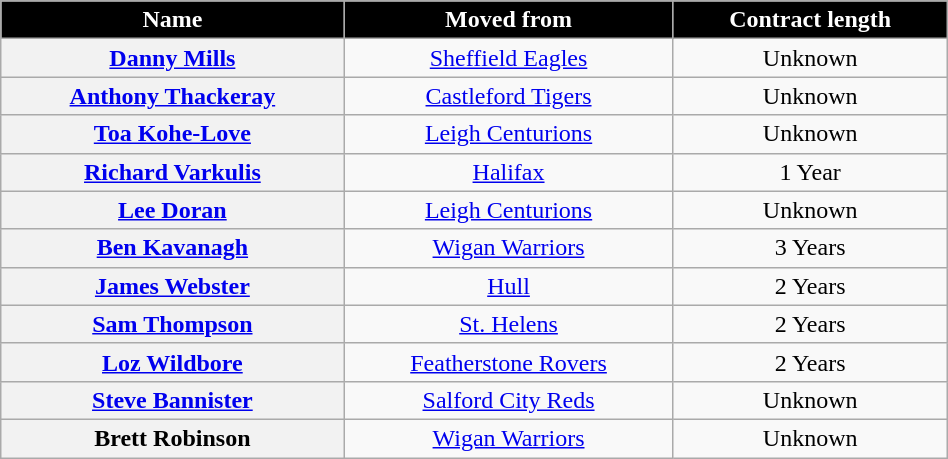<table class="wikitable" style=text-align:center; width=50%>
<tr>
<th scope=col style="background:black; color:white">Name</th>
<th scope=col style="background:black; color:white">Moved from</th>
<th scope=col style="background:black; color:white">Contract length</th>
</tr>
<tr>
<th scope=row><a href='#'>Danny Mills</a></th>
<td><a href='#'>Sheffield Eagles</a></td>
<td>Unknown</td>
</tr>
<tr>
<th scope=row><a href='#'>Anthony Thackeray</a></th>
<td><a href='#'>Castleford Tigers</a></td>
<td>Unknown</td>
</tr>
<tr>
<th scope=row><a href='#'>Toa Kohe-Love</a></th>
<td><a href='#'>Leigh Centurions</a></td>
<td>Unknown</td>
</tr>
<tr>
<th scope=row><a href='#'>Richard Varkulis</a></th>
<td><a href='#'>Halifax</a></td>
<td>1 Year</td>
</tr>
<tr>
<th scope=row><a href='#'>Lee Doran</a></th>
<td><a href='#'>Leigh Centurions</a></td>
<td>Unknown</td>
</tr>
<tr>
<th scope=row><a href='#'>Ben Kavanagh</a></th>
<td><a href='#'>Wigan Warriors</a></td>
<td>3 Years</td>
</tr>
<tr>
<th scope=row><a href='#'>James Webster</a></th>
<td><a href='#'>Hull</a></td>
<td>2 Years</td>
</tr>
<tr>
<th scope=row><a href='#'>Sam Thompson</a></th>
<td><a href='#'>St. Helens</a></td>
<td>2 Years</td>
</tr>
<tr>
<th scope=row><a href='#'>Loz Wildbore</a></th>
<td><a href='#'>Featherstone Rovers</a></td>
<td>2 Years</td>
</tr>
<tr>
<th scope=row><a href='#'>Steve Bannister</a></th>
<td><a href='#'>Salford City Reds</a></td>
<td>Unknown</td>
</tr>
<tr>
<th scope=row>Brett Robinson</th>
<td><a href='#'>Wigan Warriors</a></td>
<td>Unknown</td>
</tr>
</table>
